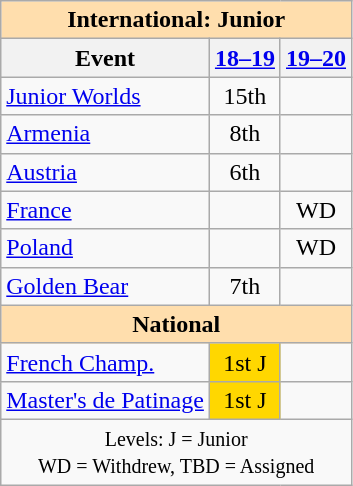<table class="wikitable" style="text-align:center">
<tr>
<th style="background-color: #ffdead; " colspan=3 align=center>International: Junior</th>
</tr>
<tr>
<th>Event</th>
<th><a href='#'>18–19</a></th>
<th><a href='#'>19–20</a></th>
</tr>
<tr>
<td align=left><a href='#'>Junior Worlds</a></td>
<td>15th</td>
<td></td>
</tr>
<tr>
<td align=left> <a href='#'>Armenia</a></td>
<td>8th</td>
<td></td>
</tr>
<tr>
<td align=left> <a href='#'>Austria</a></td>
<td>6th</td>
<td></td>
</tr>
<tr>
<td align=left> <a href='#'>France</a></td>
<td></td>
<td>WD</td>
</tr>
<tr>
<td align=left> <a href='#'>Poland</a></td>
<td></td>
<td>WD</td>
</tr>
<tr>
<td align=left><a href='#'>Golden Bear</a></td>
<td>7th</td>
<td></td>
</tr>
<tr>
<th style="background-color: #ffdead; " colspan=3 align=center>National</th>
</tr>
<tr>
<td align=left><a href='#'>French Champ.</a></td>
<td bgcolor=gold>1st J</td>
<td></td>
</tr>
<tr>
<td align=left><a href='#'>Master's de Patinage</a></td>
<td bgcolor=gold>1st J</td>
<td></td>
</tr>
<tr>
<td colspan=3 align=center><small> Levels: J = Junior <br> WD = Withdrew, TBD = Assigned </small></td>
</tr>
</table>
